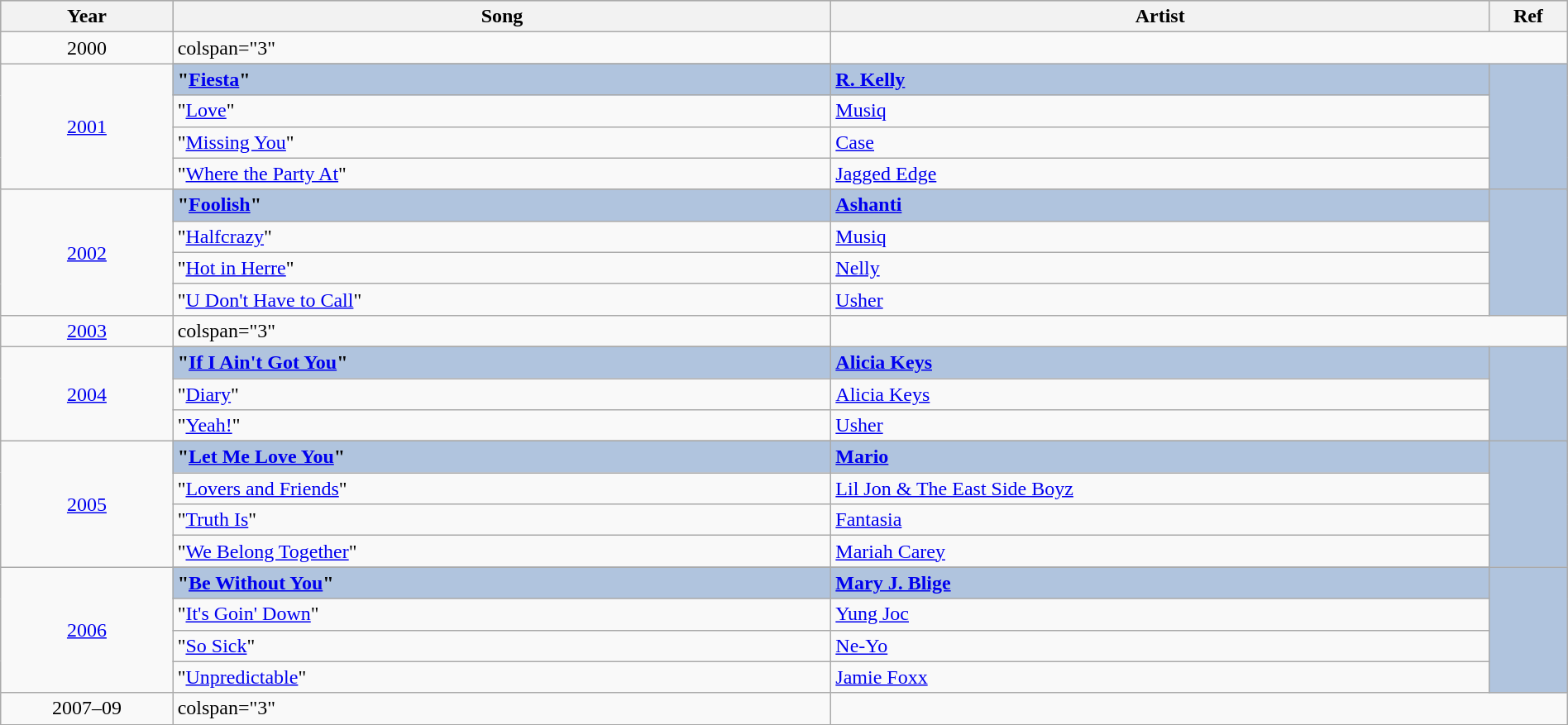<table class="wikitable" style="width:100%;">
<tr style="background:#bebebe;">
<th style="width:11%;">Year</th>
<th style="width:42%;">Song</th>
<th style="width:42%;">Artist</th>
<th style="width:5%;">Ref</th>
</tr>
<tr>
<td align="center">2000</td>
<td>colspan="3" </td>
</tr>
<tr>
<td rowspan="5" align="center"><a href='#'>2001</a></td>
</tr>
<tr style="background:#B0C4DE">
<td><strong>"<a href='#'>Fiesta</a>"</strong></td>
<td><strong><a href='#'>R. Kelly</a> </strong></td>
<td rowspan="5" align="center"></td>
</tr>
<tr>
<td>"<a href='#'>Love</a>"</td>
<td><a href='#'>Musiq</a></td>
</tr>
<tr>
<td>"<a href='#'>Missing You</a>"</td>
<td><a href='#'>Case</a></td>
</tr>
<tr>
<td>"<a href='#'>Where the Party At</a>"</td>
<td><a href='#'>Jagged Edge</a> </td>
</tr>
<tr>
<td rowspan="5" align="center"><a href='#'>2002</a></td>
</tr>
<tr style="background:#B0C4DE">
<td><strong>"<a href='#'>Foolish</a>"</strong></td>
<td><strong><a href='#'>Ashanti</a></strong></td>
<td rowspan="4" align="center"></td>
</tr>
<tr>
<td>"<a href='#'>Halfcrazy</a>"</td>
<td><a href='#'>Musiq</a></td>
</tr>
<tr>
<td>"<a href='#'>Hot in Herre</a>"</td>
<td><a href='#'>Nelly</a></td>
</tr>
<tr>
<td>"<a href='#'>U Don't Have to Call</a>"</td>
<td><a href='#'>Usher</a></td>
</tr>
<tr>
<td align="center"><a href='#'>2003</a></td>
<td>colspan="3" </td>
</tr>
<tr>
<td rowspan="4" align="center"><a href='#'>2004</a></td>
</tr>
<tr style="background:#B0C4DE">
<td><strong>"<a href='#'>If I Ain't Got You</a>"</strong></td>
<td><strong><a href='#'>Alicia Keys</a></strong></td>
<td rowspan="4" align="center"></td>
</tr>
<tr>
<td>"<a href='#'>Diary</a>"</td>
<td><a href='#'>Alicia Keys</a></td>
</tr>
<tr>
<td>"<a href='#'>Yeah!</a>"</td>
<td><a href='#'>Usher</a> </td>
</tr>
<tr>
<td rowspan="5" align="center"><a href='#'>2005</a></td>
</tr>
<tr style="background:#B0C4DE">
<td><strong>"<a href='#'>Let Me Love You</a>"</strong></td>
<td><strong><a href='#'>Mario</a></strong></td>
<td rowspan="5" align="center"></td>
</tr>
<tr>
<td>"<a href='#'>Lovers and Friends</a>"</td>
<td><a href='#'>Lil Jon & The East Side Boyz</a> </td>
</tr>
<tr>
<td>"<a href='#'>Truth Is</a>"</td>
<td><a href='#'>Fantasia</a></td>
</tr>
<tr>
<td>"<a href='#'>We Belong Together</a>"</td>
<td><a href='#'>Mariah Carey</a></td>
</tr>
<tr>
<td rowspan="5" align="center"><a href='#'>2006</a></td>
</tr>
<tr style="background:#B0C4DE">
<td><strong>"<a href='#'>Be Without You</a>"</strong></td>
<td><strong><a href='#'>Mary J. Blige</a></strong></td>
<td rowspan="4" align="center"></td>
</tr>
<tr>
<td>"<a href='#'>It's Goin' Down</a>"</td>
<td><a href='#'>Yung Joc</a></td>
</tr>
<tr>
<td>"<a href='#'>So Sick</a>"</td>
<td><a href='#'>Ne-Yo</a></td>
</tr>
<tr>
<td>"<a href='#'>Unpredictable</a>"</td>
<td><a href='#'>Jamie Foxx</a> </td>
</tr>
<tr>
<td align="center">2007–09</td>
<td>colspan="3" </td>
</tr>
</table>
